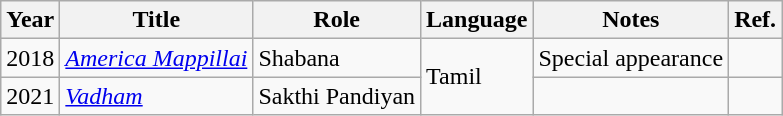<table class="wikitable sortable">
<tr>
<th>Year</th>
<th>Title</th>
<th>Role</th>
<th>Language</th>
<th class="unsortable">Notes</th>
<th class="unsortable">Ref.</th>
</tr>
<tr>
<td>2018</td>
<td><em><a href='#'>America Mappillai</a></em></td>
<td>Shabana</td>
<td rowspan="2">Tamil</td>
<td>Special appearance</td>
<td></td>
</tr>
<tr>
<td>2021</td>
<td><em><a href='#'>Vadham</a></em></td>
<td>Sakthi Pandiyan</td>
<td></td>
<td></td>
</tr>
</table>
